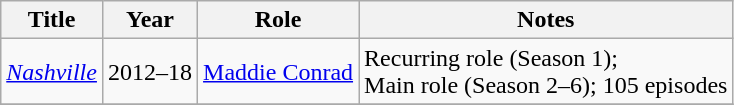<table class="wikitable">
<tr>
<th scope="col">Title</th>
<th scope="col">Year</th>
<th scope="col">Role</th>
<th scope="col">Notes</th>
</tr>
<tr>
<td><em><a href='#'>Nashville</a></em></td>
<td>2012–18</td>
<td><a href='#'>Maddie Conrad</a></td>
<td>Recurring role (Season 1);<br> Main role (Season 2–6); 105 episodes</td>
</tr>
<tr>
</tr>
</table>
